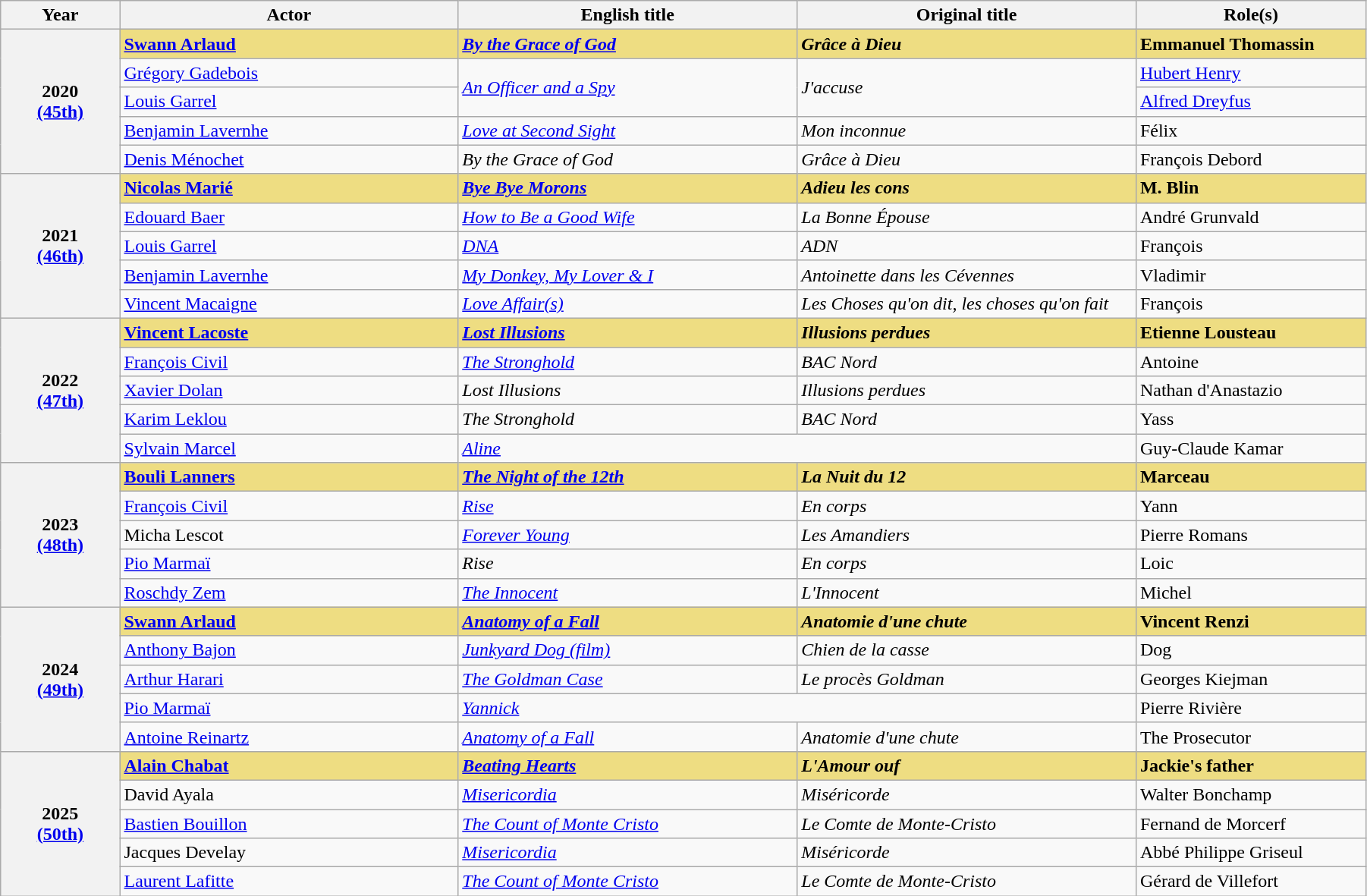<table class="wikitable" width="95%" cellpadding="5">
<tr>
<th width="100">Year</th>
<th width="300">Actor</th>
<th width="300">English title</th>
<th width="300">Original title</th>
<th width="200">Role(s)</th>
</tr>
<tr>
<th rowspan="5" style="text-align:center;">2020<br><a href='#'>(45th)</a><br></th>
<td style="background:#eedd82;"><strong><a href='#'>Swann Arlaud</a></strong></td>
<td style="background:#eedd82;"><em><a href='#'><strong>By the Grace of God</strong></a></em></td>
<td style="background:#eedd82;"><strong><em>Grâce à Dieu</em></strong></td>
<td style="background:#eedd82;"><strong>Emmanuel Thomassin</strong></td>
</tr>
<tr>
<td><a href='#'>Grégory Gadebois</a></td>
<td rowspan=2><em><a href='#'>An Officer and a Spy</a></em></td>
<td rowspan=2><em>J'accuse</em></td>
<td><a href='#'>Hubert Henry</a></td>
</tr>
<tr>
<td><a href='#'>Louis Garrel</a></td>
<td><a href='#'>Alfred Dreyfus</a></td>
</tr>
<tr>
<td><a href='#'>Benjamin Lavernhe</a></td>
<td><em><a href='#'>Love at Second Sight</a></em></td>
<td><em>Mon inconnue</em></td>
<td>Félix</td>
</tr>
<tr>
<td><a href='#'>Denis Ménochet</a></td>
<td><em>By the Grace of God</em></td>
<td><em>Grâce à Dieu</em></td>
<td>François Debord</td>
</tr>
<tr>
<th rowspan="5" style="text-align:center;">2021<br><a href='#'>(46th)</a><br></th>
<td style="background:#eedd82;"><strong><a href='#'>Nicolas Marié</a></strong></td>
<td style="background:#eedd82;"><strong><em><a href='#'>Bye Bye Morons</a></em></strong></td>
<td style="background:#eedd82;"><strong><em>Adieu les cons</em></strong></td>
<td style="background:#eedd82;"><strong>M. Blin</strong></td>
</tr>
<tr>
<td><a href='#'>Edouard Baer</a></td>
<td><em><a href='#'>How to Be a Good Wife</a></em></td>
<td><em>La Bonne Épouse</em></td>
<td>André Grunvald</td>
</tr>
<tr>
<td><a href='#'>Louis Garrel</a></td>
<td><em><a href='#'>DNA</a></em></td>
<td><em>ADN</em></td>
<td>François</td>
</tr>
<tr>
<td><a href='#'>Benjamin Lavernhe</a></td>
<td><em><a href='#'>My Donkey, My Lover & I</a></em></td>
<td><em>Antoinette dans les Cévennes</em></td>
<td>Vladimir</td>
</tr>
<tr>
<td><a href='#'>Vincent Macaigne</a></td>
<td><em><a href='#'>Love Affair(s)</a></em></td>
<td><em>Les Choses qu'on dit, les choses qu'on fait</em></td>
<td>François</td>
</tr>
<tr>
<th rowspan="5" style="text-align:center;">2022<br><a href='#'>(47th)</a><br></th>
<td style="background:#eedd82;"><strong><a href='#'>Vincent Lacoste</a></strong></td>
<td style="background:#eedd82;"><em><a href='#'><strong>Lost Illusions</strong></a></em></td>
<td style="background:#eedd82;"><strong><em>Illusions perdues</em></strong></td>
<td style="background:#eedd82;"><strong>Etienne Lousteau</strong></td>
</tr>
<tr>
<td><a href='#'>François Civil</a></td>
<td><em><a href='#'>The Stronghold</a></em></td>
<td><em>BAC Nord</em></td>
<td>Antoine</td>
</tr>
<tr>
<td><a href='#'>Xavier Dolan</a></td>
<td><em>Lost Illusions</em></td>
<td><em>Illusions perdues</em></td>
<td>Nathan d'Anastazio</td>
</tr>
<tr>
<td><a href='#'>Karim Leklou</a></td>
<td><em>The Stronghold</em></td>
<td><em>BAC Nord</em></td>
<td>Yass</td>
</tr>
<tr>
<td><a href='#'>Sylvain Marcel</a></td>
<td colspan=2><em><a href='#'>Aline</a></em></td>
<td>Guy-Claude Kamar</td>
</tr>
<tr>
<th rowspan="5" style="text-align:center;">2023<br><a href='#'>(48th)</a><br></th>
<td style="background:#eedd82;"><strong><a href='#'>Bouli Lanners</a></strong></td>
<td style="background:#eedd82;"><strong><em><a href='#'>The Night of the 12th</a></em></strong></td>
<td style="background:#eedd82;"><strong><em>La Nuit du 12</em></strong></td>
<td style="background:#eedd82;"><strong>Marceau</strong></td>
</tr>
<tr>
<td><a href='#'>François Civil</a></td>
<td><em><a href='#'>Rise</a></em></td>
<td><em>En corps</em></td>
<td>Yann</td>
</tr>
<tr>
<td>Micha Lescot</td>
<td><em><a href='#'>Forever Young</a></em></td>
<td><em>Les Amandiers</em></td>
<td>Pierre Romans</td>
</tr>
<tr>
<td><a href='#'>Pio Marmaï</a></td>
<td><em>Rise</em></td>
<td><em>En corps</em></td>
<td>Loic</td>
</tr>
<tr>
<td><a href='#'>Roschdy Zem</a></td>
<td><em><a href='#'>The Innocent</a></em></td>
<td><em>L'Innocent</em></td>
<td>Michel</td>
</tr>
<tr>
<th rowspan="5" style="text-align:center;">2024<br><a href='#'>(49th)</a></th>
<td style="background:#eedd82;"><strong><a href='#'>Swann Arlaud</a></strong></td>
<td style="background:#eedd82;"><strong><em><a href='#'>Anatomy of a Fall</a></em></strong></td>
<td style="background:#eedd82;"><strong><em>Anatomie d'une chute</em></strong></td>
<td style="background:#eedd82;"><strong>Vincent Renzi</strong></td>
</tr>
<tr>
<td><a href='#'>Anthony Bajon</a></td>
<td><em><a href='#'>Junkyard Dog (film)</a></em></td>
<td><em>Chien de la casse</em></td>
<td>Dog</td>
</tr>
<tr>
<td><a href='#'>Arthur Harari</a></td>
<td><em><a href='#'>The Goldman Case</a></em></td>
<td><em>Le procès Goldman</em></td>
<td>Georges Kiejman</td>
</tr>
<tr>
<td><a href='#'>Pio Marmaï</a></td>
<td colspan=2><em><a href='#'>Yannick</a></em></td>
<td>Pierre Rivière</td>
</tr>
<tr>
<td><a href='#'>Antoine Reinartz</a></td>
<td><em><a href='#'>Anatomy of a Fall</a></em></td>
<td><em>Anatomie d'une chute</em></td>
<td>The Prosecutor</td>
</tr>
<tr>
<th rowspan="5">2025<br><a href='#'>(50th)</a></th>
<td style="background:#eedd82;"><strong><a href='#'>Alain Chabat</a></strong></td>
<td style="background:#eedd82;"><strong><em><a href='#'>Beating Hearts</a></em></strong></td>
<td style="background:#eedd82;"><strong><em>L'Amour ouf</em></strong></td>
<td style="background:#eedd82;"><strong>Jackie's father</strong></td>
</tr>
<tr>
<td>David Ayala</td>
<td><em><a href='#'>Misericordia</a></em></td>
<td><em>Miséricorde</em></td>
<td>Walter Bonchamp</td>
</tr>
<tr>
<td><a href='#'>Bastien Bouillon</a></td>
<td><em><a href='#'>The Count of Monte Cristo</a></em></td>
<td><em>Le Comte de Monte-Cristo</em></td>
<td>Fernand de Morcerf</td>
</tr>
<tr>
<td>Jacques Develay</td>
<td><em><a href='#'>Misericordia</a></em></td>
<td><em>Miséricorde</em></td>
<td>Abbé Philippe Griseul</td>
</tr>
<tr>
<td><a href='#'>Laurent Lafitte</a></td>
<td><em><a href='#'>The Count of Monte Cristo</a></em></td>
<td><em>Le Comte de Monte-Cristo</em></td>
<td>Gérard de Villefort</td>
</tr>
</table>
